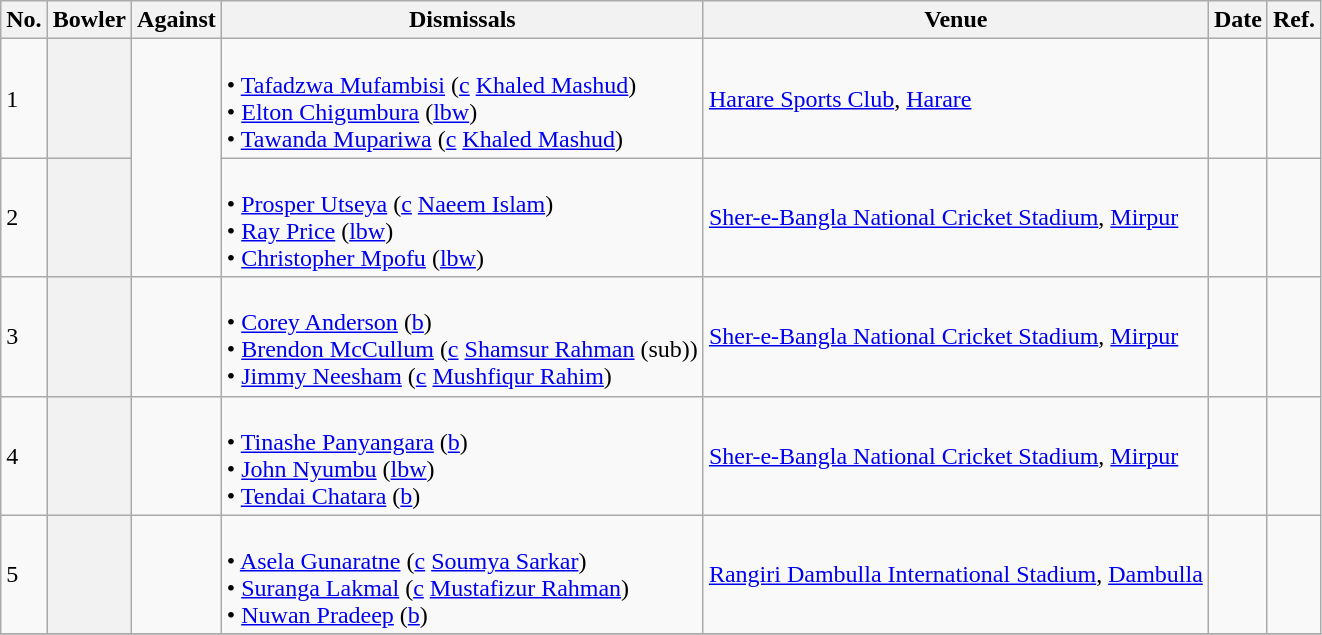<table class="wikitable sortable plainrowheaders" style="font-size: 100%">
<tr>
<th scope="col">No.</th>
<th scope="col">Bowler</th>
<th scope="col">Against</th>
<th scope="col">Dismissals</th>
<th scope="col">Venue</th>
<th scope="col">Date</th>
<th scope="col" class="unsortable">Ref.</th>
</tr>
<tr>
<td>1</td>
<th scope="row"></th>
<td rowspan=2></td>
<td><br>• <a href='#'>Tafadzwa Mufambisi</a> (<a href='#'>c</a> <a href='#'>Khaled Mashud</a>)<br>
• <a href='#'>Elton Chigumbura</a> (<a href='#'>lbw</a>)<br>
• <a href='#'>Tawanda Mupariwa</a> (<a href='#'>c</a> <a href='#'>Khaled Mashud</a>)</td>
<td> <a href='#'>Harare Sports Club</a>, <a href='#'>Harare</a></td>
<td></td>
<td></td>
</tr>
<tr>
<td>2</td>
<th scope="row"></th>
<td><br>• <a href='#'>Prosper Utseya</a> (<a href='#'>c</a> <a href='#'>Naeem Islam</a>)<br>
• <a href='#'>Ray Price</a> (<a href='#'>lbw</a>)<br>
• <a href='#'>Christopher Mpofu</a> (<a href='#'>lbw</a>)</td>
<td> <a href='#'>Sher-e-Bangla National Cricket Stadium</a>, <a href='#'>Mirpur</a></td>
<td></td>
<td></td>
</tr>
<tr>
<td>3</td>
<th scope="row"></th>
<td></td>
<td><br>• <a href='#'>Corey Anderson</a> (<a href='#'>b</a>)<br>
• <a href='#'>Brendon McCullum</a> (<a href='#'>c</a> <a href='#'>Shamsur Rahman</a> (sub))<br>
• <a href='#'>Jimmy Neesham</a> (<a href='#'>c</a> <a href='#'>Mushfiqur Rahim</a>)</td>
<td> <a href='#'>Sher-e-Bangla National Cricket Stadium</a>, <a href='#'>Mirpur</a></td>
<td></td>
<td></td>
</tr>
<tr>
<td>4</td>
<th scope="row"></th>
<td></td>
<td><br>• <a href='#'>Tinashe Panyangara</a> (<a href='#'>b</a>)<br>
• <a href='#'>John Nyumbu</a> (<a href='#'>lbw</a>)<br>
• <a href='#'>Tendai Chatara</a> (<a href='#'>b</a>)</td>
<td> <a href='#'>Sher-e-Bangla National Cricket Stadium</a>, <a href='#'>Mirpur</a></td>
<td></td>
<td></td>
</tr>
<tr>
<td>5</td>
<th scope="row"></th>
<td></td>
<td><br>• <a href='#'>Asela Gunaratne</a> (<a href='#'>c</a> <a href='#'>Soumya Sarkar</a>)<br>
• <a href='#'>Suranga Lakmal</a> (<a href='#'>c</a> <a href='#'>Mustafizur Rahman</a>)<br>
• <a href='#'>Nuwan Pradeep</a> (<a href='#'>b</a>)</td>
<td> <a href='#'>Rangiri Dambulla International Stadium</a>, <a href='#'>Dambulla</a></td>
<td></td>
<td></td>
</tr>
<tr>
</tr>
</table>
